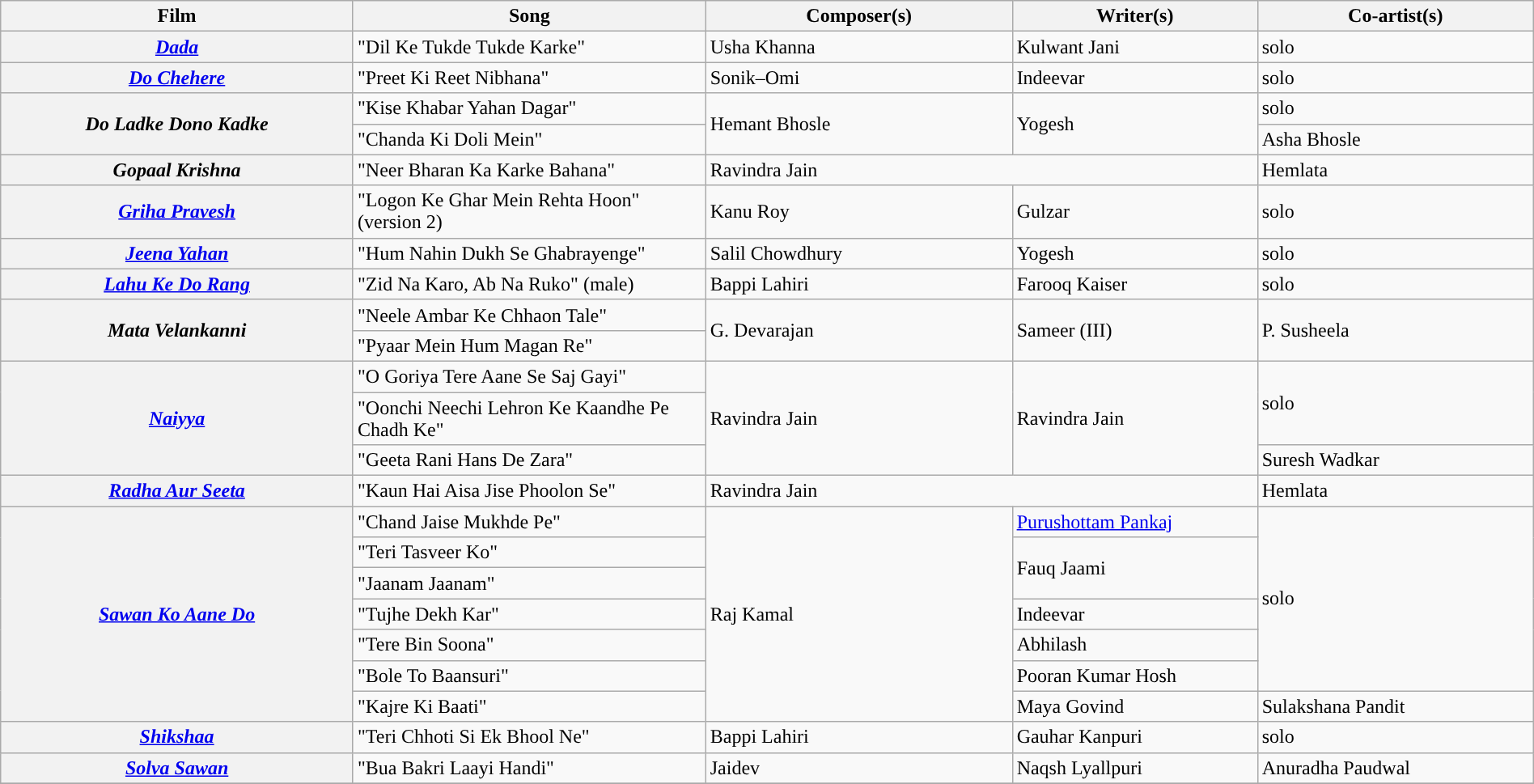<table class="wikitable plainrowheaders" style="width:100%;" textcolor:#000;">
<tr style="background:#b0e0e66;">
<th scope="col" style="width:23%;"><strong>Film</strong></th>
<th scope="col" style="width:23%;"><strong>Song</strong></th>
<th scope="col" style="width:20%;"><strong>Composer(s)</strong></th>
<th scope="col" style="width:16%;"><strong>Writer(s)</strong></th>
<th scope="col" style="width:18%;"><strong>Co-artist(s)</strong></th>
</tr>
<tr>
<th><em><a href='#'>Dada</a></em></th>
<td>"Dil Ke Tukde Tukde Karke"</td>
<td>Usha Khanna</td>
<td>Kulwant Jani</td>
<td>solo</td>
</tr>
<tr>
<th><em><a href='#'>Do Chehere</a></em></th>
<td>"Preet Ki Reet Nibhana"</td>
<td>Sonik–Omi</td>
<td>Indeevar</td>
<td>solo</td>
</tr>
<tr>
<th rowspan=2><em>Do Ladke Dono Kadke</em></th>
<td>"Kise Khabar Yahan Dagar"</td>
<td rowspan=2>Hemant Bhosle</td>
<td rowspan=2>Yogesh</td>
<td>solo</td>
</tr>
<tr>
<td>"Chanda Ki Doli Mein"</td>
<td>Asha Bhosle</td>
</tr>
<tr>
<th><em>Gopaal Krishna</em></th>
<td>"Neer Bharan Ka Karke Bahana"</td>
<td colspan=2>Ravindra Jain</td>
<td>Hemlata</td>
</tr>
<tr>
<th><em><a href='#'>Griha Pravesh</a></em></th>
<td>"Logon Ke Ghar Mein Rehta Hoon" (version 2)</td>
<td>Kanu Roy</td>
<td>Gulzar</td>
<td>solo</td>
</tr>
<tr>
<th><em><a href='#'>Jeena Yahan</a></em></th>
<td>"Hum Nahin Dukh Se Ghabrayenge"</td>
<td>Salil Chowdhury</td>
<td>Yogesh</td>
<td>solo</td>
</tr>
<tr>
<th><em><a href='#'>Lahu Ke Do Rang</a></em></th>
<td>"Zid Na Karo, Ab Na Ruko" (male)</td>
<td>Bappi Lahiri</td>
<td>Farooq Kaiser</td>
<td>solo</td>
</tr>
<tr>
<th rowspan=2><em>Mata Velankanni</em></th>
<td>"Neele Ambar Ke Chhaon Tale"</td>
<td rowspan=2>G. Devarajan</td>
<td rowspan=2>Sameer (III)</td>
<td rowspan=2>P. Susheela</td>
</tr>
<tr>
<td>"Pyaar Mein Hum Magan Re"</td>
</tr>
<tr>
<th Rowspan=3><em><a href='#'>Naiyya</a></em></th>
<td>"O Goriya Tere Aane Se Saj Gayi"</td>
<td rowspan=3>Ravindra Jain</td>
<td Rowspan=3>Ravindra Jain</td>
<td rowspan=2>solo</td>
</tr>
<tr>
<td>"Oonchi Neechi Lehron Ke Kaandhe Pe Chadh Ke"</td>
</tr>
<tr>
<td>"Geeta Rani Hans De Zara"</td>
<td>Suresh Wadkar</td>
</tr>
<tr>
<th><em><a href='#'>Radha Aur Seeta</a></em></th>
<td>"Kaun Hai Aisa Jise Phoolon Se"</td>
<td colspan=2>Ravindra Jain</td>
<td>Hemlata</td>
</tr>
<tr>
<th Rowspan=7><em><a href='#'>Sawan Ko Aane Do</a></em></th>
<td>"Chand Jaise Mukhde Pe"</td>
<td rowspan=7>Raj Kamal</td>
<td><a href='#'>Purushottam Pankaj</a></td>
<td Rowspan=6>solo</td>
</tr>
<tr>
<td>"Teri Tasveer Ko"</td>
<td Rowspan=2>Fauq Jaami</td>
</tr>
<tr>
<td>"Jaanam Jaanam"</td>
</tr>
<tr>
<td>"Tujhe Dekh Kar"</td>
<td>Indeevar</td>
</tr>
<tr>
<td>"Tere Bin Soona"</td>
<td>Abhilash</td>
</tr>
<tr>
<td>"Bole To Baansuri"</td>
<td>Pooran Kumar Hosh</td>
</tr>
<tr>
<td>"Kajre Ki Baati"</td>
<td>Maya Govind</td>
<td>Sulakshana Pandit</td>
</tr>
<tr>
<th><em><a href='#'>Shikshaa</a></em></th>
<td>"Teri Chhoti Si Ek Bhool Ne"</td>
<td>Bappi Lahiri</td>
<td>Gauhar Kanpuri</td>
<td>solo</td>
</tr>
<tr>
<th><em><a href='#'>Solva Sawan</a></em></th>
<td>"Bua Bakri Laayi Handi"</td>
<td>Jaidev</td>
<td>Naqsh Lyallpuri</td>
<td>Anuradha Paudwal</td>
</tr>
<tr>
</tr>
</table>
